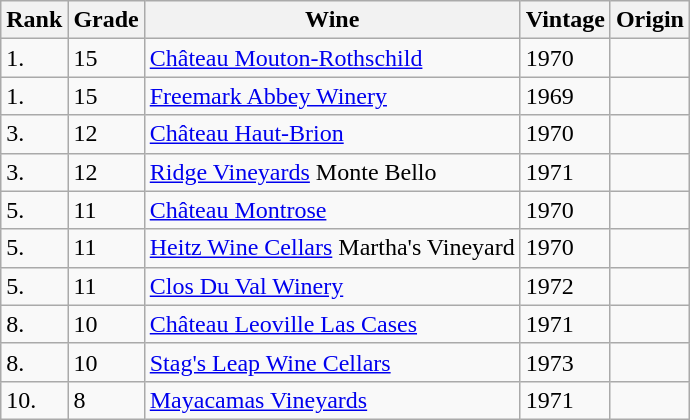<table class="wikitable">
<tr>
<th>Rank</th>
<th>Grade</th>
<th>Wine</th>
<th>Vintage</th>
<th>Origin</th>
</tr>
<tr>
<td>1.</td>
<td>15</td>
<td><a href='#'>Château Mouton-Rothschild</a></td>
<td>1970</td>
<td></td>
</tr>
<tr>
<td>1.</td>
<td>15</td>
<td><a href='#'>Freemark Abbey Winery</a></td>
<td>1969</td>
<td></td>
</tr>
<tr>
<td>3.</td>
<td>12</td>
<td><a href='#'>Château Haut-Brion</a></td>
<td>1970</td>
<td></td>
</tr>
<tr>
<td>3.</td>
<td>12</td>
<td><a href='#'>Ridge Vineyards</a> Monte Bello</td>
<td>1971</td>
<td></td>
</tr>
<tr>
<td>5.</td>
<td>11</td>
<td><a href='#'>Château Montrose</a></td>
<td>1970</td>
<td></td>
</tr>
<tr>
<td>5.</td>
<td>11</td>
<td><a href='#'>Heitz Wine Cellars</a> Martha's Vineyard</td>
<td>1970</td>
<td></td>
</tr>
<tr>
<td>5.</td>
<td>11</td>
<td><a href='#'>Clos Du Val Winery</a></td>
<td>1972</td>
<td></td>
</tr>
<tr>
<td>8.</td>
<td>10</td>
<td><a href='#'>Château Leoville Las Cases</a></td>
<td>1971</td>
<td></td>
</tr>
<tr>
<td>8.</td>
<td>10</td>
<td><a href='#'>Stag's Leap Wine Cellars</a></td>
<td>1973</td>
<td></td>
</tr>
<tr>
<td>10.</td>
<td>8</td>
<td><a href='#'>Mayacamas Vineyards</a></td>
<td>1971</td>
<td></td>
</tr>
</table>
